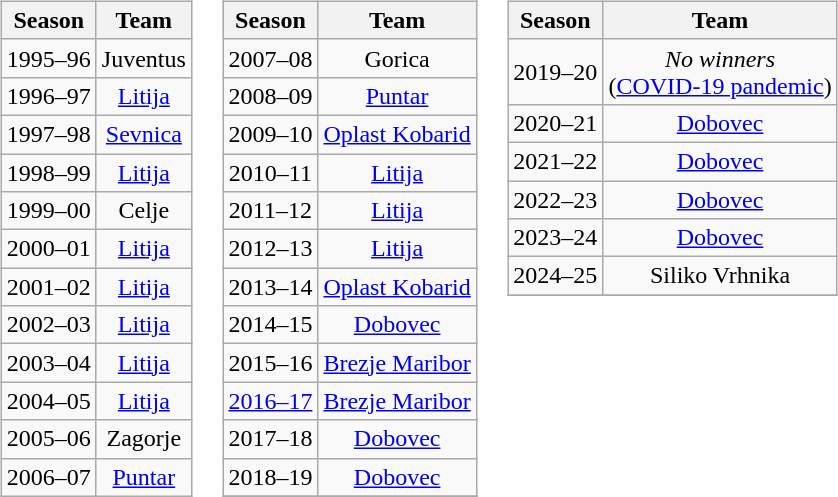<table>
<tr>
<td valign="top" width=0%><br><table class="wikitable" style="text-align: center;">
<tr>
<th>Season</th>
<th>Team</th>
</tr>
<tr>
<td>1995–96</td>
<td>Juventus</td>
</tr>
<tr>
<td>1996–97</td>
<td><a href='#'>Litija</a></td>
</tr>
<tr>
<td>1997–98</td>
<td><a href='#'>Sevnica</a></td>
</tr>
<tr>
<td>1998–99</td>
<td><a href='#'>Litija</a></td>
</tr>
<tr>
<td>1999–00</td>
<td>Celje</td>
</tr>
<tr>
<td>2000–01</td>
<td><a href='#'>Litija</a></td>
</tr>
<tr>
<td>2001–02</td>
<td><a href='#'>Litija</a></td>
</tr>
<tr>
<td>2002–03</td>
<td><a href='#'>Litija</a></td>
</tr>
<tr>
<td>2003–04</td>
<td><a href='#'>Litija</a></td>
</tr>
<tr>
<td>2004–05</td>
<td><a href='#'>Litija</a></td>
</tr>
<tr>
<td>2005–06</td>
<td>Zagorje</td>
</tr>
<tr>
<td>2006–07</td>
<td><a href='#'>Puntar</a></td>
</tr>
</table>
</td>
<td valign="top" width=0%><br><table class="wikitable" style="text-align: center;">
<tr>
<th>Season</th>
<th>Team</th>
</tr>
<tr>
<td>2007–08</td>
<td>Gorica</td>
</tr>
<tr>
<td>2008–09</td>
<td><a href='#'>Puntar</a></td>
</tr>
<tr>
<td>2009–10</td>
<td><a href='#'>Oplast Kobarid</a></td>
</tr>
<tr>
<td>2010–11</td>
<td><a href='#'>Litija</a></td>
</tr>
<tr>
<td>2011–12</td>
<td><a href='#'>Litija</a></td>
</tr>
<tr>
<td>2012–13</td>
<td><a href='#'>Litija</a></td>
</tr>
<tr>
<td>2013–14</td>
<td><a href='#'>Oplast Kobarid</a></td>
</tr>
<tr>
<td>2014–15</td>
<td><a href='#'>Dobovec</a></td>
</tr>
<tr>
<td>2015–16</td>
<td><a href='#'>Brezje Maribor</a></td>
</tr>
<tr>
<td><a href='#'>2016–17</a></td>
<td><a href='#'>Brezje Maribor</a></td>
</tr>
<tr>
<td>2017–18</td>
<td><a href='#'>Dobovec</a></td>
</tr>
<tr>
<td>2018–19</td>
<td><a href='#'>Dobovec</a></td>
</tr>
<tr>
</tr>
</table>
</td>
<td valign="top" width=0%><br><table class="wikitable" style="text-align: center;">
<tr>
<th>Season</th>
<th>Team</th>
</tr>
<tr>
<td>2019–20</td>
<td><em>No winners</em><br>(<a href='#'>COVID-19 pandemic</a>)</td>
</tr>
<tr>
<td>2020–21</td>
<td><a href='#'>Dobovec</a></td>
</tr>
<tr>
<td>2021–22</td>
<td><a href='#'>Dobovec</a></td>
</tr>
<tr>
<td>2022–23</td>
<td><a href='#'>Dobovec</a></td>
</tr>
<tr>
<td>2023–24</td>
<td><a href='#'>Dobovec</a></td>
</tr>
<tr>
<td>2024–25</td>
<td>Siliko Vrhnika</td>
</tr>
<tr>
</tr>
</table>
</td>
</tr>
</table>
